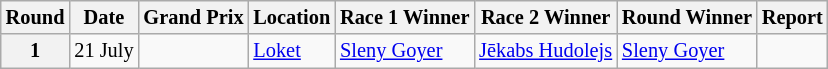<table class="wikitable" style="font-size: 85%;">
<tr>
<th>Round</th>
<th>Date</th>
<th>Grand Prix</th>
<th>Location</th>
<th>Race 1 Winner</th>
<th>Race 2 Winner</th>
<th>Round Winner</th>
<th>Report</th>
</tr>
<tr>
<th>1</th>
<td>21 July</td>
<td></td>
<td><a href='#'>Loket</a></td>
<td> <a href='#'>Sleny Goyer</a></td>
<td> <a href='#'>Jēkabs Hudolejs</a></td>
<td> <a href='#'>Sleny Goyer</a></td>
<td></td>
</tr>
</table>
